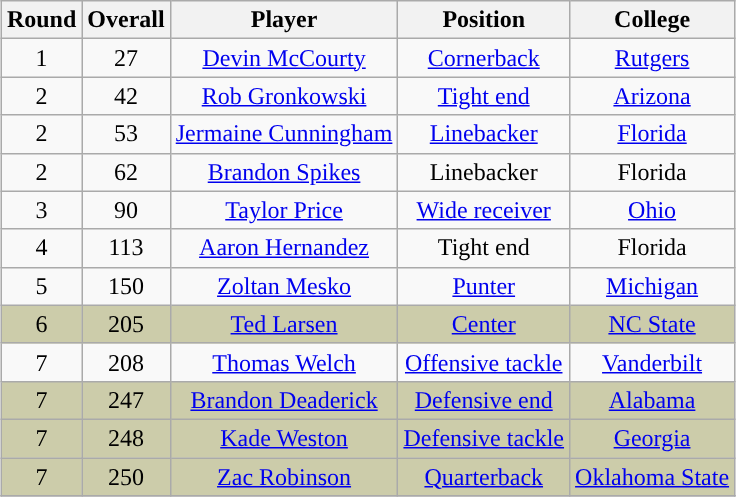<table class="wikitable" style="text-align: center; margin-left: auto; margin-right: auto;">
<tr>
<th>Round</th>
<th>Overall</th>
<th>Player</th>
<th>Position</th>
<th>College</th>
</tr>
<tr>
<td>1</td>
<td>27</td>
<td><a href='#'>Devin McCourty</a></td>
<td><a href='#'>Cornerback</a></td>
<td><a href='#'>Rutgers</a></td>
</tr>
<tr>
<td>2</td>
<td>42</td>
<td><a href='#'>Rob Gronkowski</a></td>
<td><a href='#'>Tight end</a></td>
<td><a href='#'>Arizona</a></td>
</tr>
<tr>
<td>2</td>
<td>53</td>
<td><a href='#'>Jermaine Cunningham</a></td>
<td><a href='#'>Linebacker</a></td>
<td><a href='#'>Florida</a></td>
</tr>
<tr>
<td>2</td>
<td>62</td>
<td><a href='#'>Brandon Spikes</a></td>
<td>Linebacker</td>
<td>Florida</td>
</tr>
<tr>
<td>3</td>
<td>90</td>
<td><a href='#'>Taylor Price</a></td>
<td><a href='#'>Wide receiver</a></td>
<td><a href='#'>Ohio</a></td>
</tr>
<tr>
<td>4</td>
<td>113</td>
<td><a href='#'>Aaron Hernandez</a></td>
<td>Tight end</td>
<td>Florida</td>
</tr>
<tr>
<td>5</td>
<td>150</td>
<td><a href='#'>Zoltan Mesko</a></td>
<td><a href='#'>Punter</a></td>
<td><a href='#'>Michigan</a></td>
</tr>
<tr bgcolor=#ccccaa |>
<td>6</td>
<td>205</td>
<td><a href='#'>Ted Larsen</a></td>
<td><a href='#'>Center</a></td>
<td><a href='#'>NC State</a></td>
</tr>
<tr>
<td>7</td>
<td>208</td>
<td><a href='#'>Thomas Welch</a></td>
<td><a href='#'>Offensive tackle</a></td>
<td><a href='#'>Vanderbilt</a></td>
</tr>
<tr bgcolor=#ccccaa |>
<td>7</td>
<td>247</td>
<td><a href='#'>Brandon Deaderick</a></td>
<td><a href='#'>Defensive end</a></td>
<td><a href='#'>Alabama</a></td>
</tr>
<tr bgcolor=#ccccaa |>
<td>7</td>
<td>248</td>
<td><a href='#'>Kade Weston</a></td>
<td><a href='#'>Defensive tackle</a></td>
<td><a href='#'>Georgia</a></td>
</tr>
<tr bgcolor=#ccccaa |>
<td>7</td>
<td>250</td>
<td><a href='#'>Zac Robinson</a></td>
<td><a href='#'>Quarterback</a></td>
<td><a href='#'>Oklahoma State</a></td>
</tr>
<tr>
</tr>
</table>
